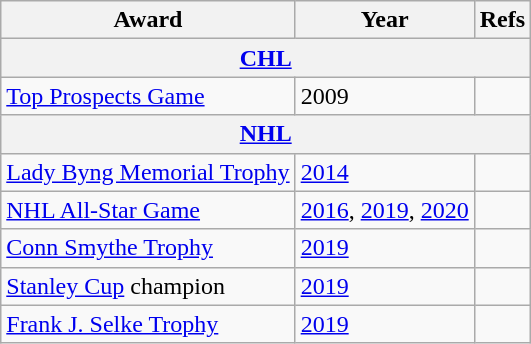<table class="wikitable">
<tr>
<th>Award</th>
<th>Year</th>
<th>Refs</th>
</tr>
<tr>
<th colspan="3"><a href='#'>CHL</a></th>
</tr>
<tr>
<td><a href='#'>Top Prospects Game</a></td>
<td>2009</td>
<td></td>
</tr>
<tr>
<th colspan="3"><a href='#'>NHL</a></th>
</tr>
<tr>
<td><a href='#'>Lady Byng Memorial Trophy</a></td>
<td><a href='#'>2014</a></td>
<td></td>
</tr>
<tr>
<td><a href='#'>NHL All-Star Game</a></td>
<td><a href='#'>2016</a>, <a href='#'>2019</a>, <a href='#'>2020</a></td>
<td></td>
</tr>
<tr>
<td><a href='#'>Conn Smythe Trophy</a></td>
<td><a href='#'>2019</a></td>
<td></td>
</tr>
<tr>
<td><a href='#'>Stanley Cup</a> champion</td>
<td><a href='#'>2019</a></td>
<td></td>
</tr>
<tr>
<td><a href='#'>Frank J. Selke Trophy</a></td>
<td><a href='#'>2019</a></td>
<td></td>
</tr>
</table>
